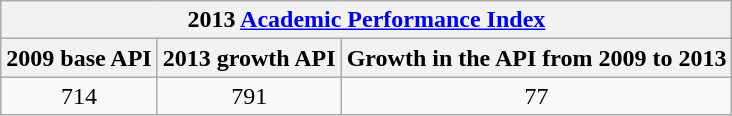<table class="wikitable" style="text-align:center">
<tr>
<th colspan="3">2013 <a href='#'>Academic Performance Index</a></th>
</tr>
<tr>
<th>2009 base API </th>
<th>2013 growth API </th>
<th>Growth in the API from 2009 to 2013</th>
</tr>
<tr>
<td>714</td>
<td>791</td>
<td>77</td>
</tr>
</table>
